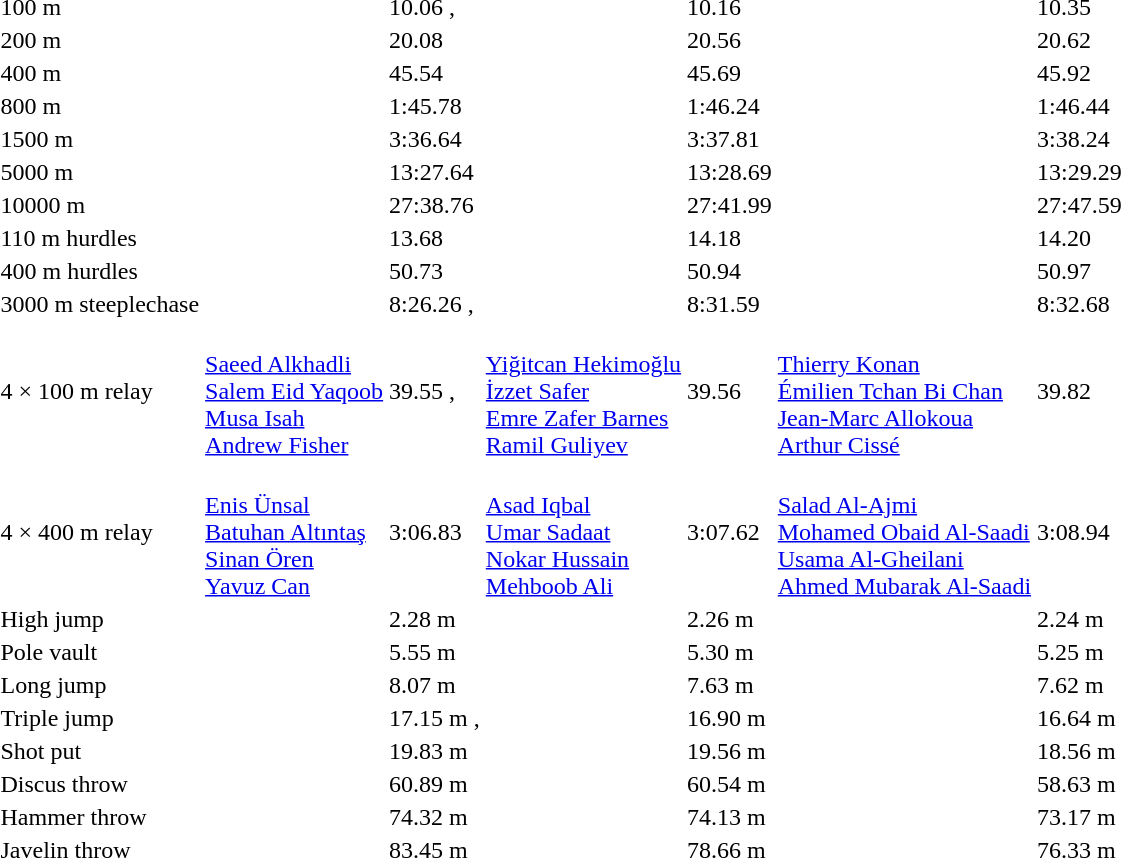<table>
<tr>
<td>100 m</td>
<td></td>
<td>10.06 , </td>
<td></td>
<td>10.16</td>
<td></td>
<td>10.35</td>
</tr>
<tr>
<td>200 m</td>
<td></td>
<td>20.08 </td>
<td></td>
<td>20.56</td>
<td></td>
<td>20.62</td>
</tr>
<tr>
<td>400 m</td>
<td></td>
<td>45.54</td>
<td></td>
<td>45.69</td>
<td></td>
<td>45.92</td>
</tr>
<tr>
<td>800 m</td>
<td></td>
<td>1:45.78</td>
<td></td>
<td>1:46.24</td>
<td></td>
<td>1:46.44</td>
</tr>
<tr>
<td>1500 m</td>
<td></td>
<td>3:36.64 </td>
<td></td>
<td>3:37.81</td>
<td></td>
<td>3:38.24</td>
</tr>
<tr>
<td>5000 m</td>
<td></td>
<td>13:27.64 </td>
<td></td>
<td>13:28.69</td>
<td></td>
<td>13:29.29 </td>
</tr>
<tr>
<td>10000 m</td>
<td></td>
<td>27:38.76 </td>
<td></td>
<td>27:41.99</td>
<td></td>
<td>27:47.59 </td>
</tr>
<tr>
<td>110 m hurdles</td>
<td></td>
<td>13.68 </td>
<td></td>
<td>14.18</td>
<td></td>
<td>14.20</td>
</tr>
<tr>
<td>400 m hurdles</td>
<td></td>
<td>50.73</td>
<td></td>
<td>50.94</td>
<td></td>
<td>50.97</td>
</tr>
<tr>
<td>3000 m steeplechase</td>
<td></td>
<td>8:26.26 , </td>
<td></td>
<td>8:31.59</td>
<td></td>
<td>8:32.68</td>
</tr>
<tr>
<td>4 × 100 m relay</td>
<td><br><a href='#'>Saeed Alkhadli</a><br><a href='#'>Salem Eid Yaqoob</a><br><a href='#'>Musa Isah</a><br><a href='#'>Andrew Fisher</a></td>
<td>39.55 , </td>
<td><br><a href='#'>Yiğitcan Hekimoğlu</a><br><a href='#'>İzzet Safer</a><br><a href='#'>Emre Zafer Barnes</a><br><a href='#'>Ramil Guliyev</a></td>
<td>39.56</td>
<td><br><a href='#'>Thierry Konan</a><br><a href='#'>Émilien Tchan Bi Chan</a><br><a href='#'>Jean-Marc Allokoua</a><br><a href='#'>Arthur Cissé</a></td>
<td>39.82</td>
</tr>
<tr>
<td>4 × 400 m relay</td>
<td><br><a href='#'>Enis Ünsal</a><br><a href='#'>Batuhan Altıntaş</a><br><a href='#'>Sinan Ören</a><br><a href='#'>Yavuz Can</a></td>
<td>3:06.83</td>
<td><br><a href='#'>Asad Iqbal</a><br><a href='#'>Umar Sadaat</a><br><a href='#'>Nokar Hussain</a><br><a href='#'>Mehboob Ali</a></td>
<td>3:07.62</td>
<td><br><a href='#'>Salad Al-Ajmi</a><br><a href='#'>Mohamed Obaid Al-Saadi</a><br><a href='#'>Usama Al-Gheilani</a><br><a href='#'>Ahmed Mubarak Al-Saadi</a></td>
<td>3:08.94</td>
</tr>
<tr>
<td>High jump</td>
<td></td>
<td>2.28 m </td>
<td></td>
<td>2.26 m </td>
<td></td>
<td>2.24 m</td>
</tr>
<tr>
<td>Pole vault</td>
<td></td>
<td>5.55 m </td>
<td></td>
<td>5.30 m</td>
<td></td>
<td>5.25 m</td>
</tr>
<tr>
<td>Long jump</td>
<td></td>
<td>8.07 m</td>
<td></td>
<td>7.63 m</td>
<td></td>
<td>7.62 m</td>
</tr>
<tr>
<td>Triple jump</td>
<td></td>
<td>17.15 m , </td>
<td></td>
<td>16.90 m</td>
<td></td>
<td>16.64 m </td>
</tr>
<tr>
<td>Shot put</td>
<td></td>
<td>19.83 m </td>
<td></td>
<td>19.56 m</td>
<td></td>
<td>18.56 m</td>
</tr>
<tr>
<td>Discus throw</td>
<td></td>
<td>60.89 m </td>
<td></td>
<td>60.54 m</td>
<td></td>
<td>58.63 m</td>
</tr>
<tr>
<td>Hammer throw</td>
<td></td>
<td>74.32 m</td>
<td></td>
<td>74.13 m</td>
<td></td>
<td>73.17 m</td>
</tr>
<tr>
<td>Javelin throw</td>
<td></td>
<td>83.45 m </td>
<td></td>
<td>78.66 m</td>
<td></td>
<td>76.33 m</td>
</tr>
</table>
